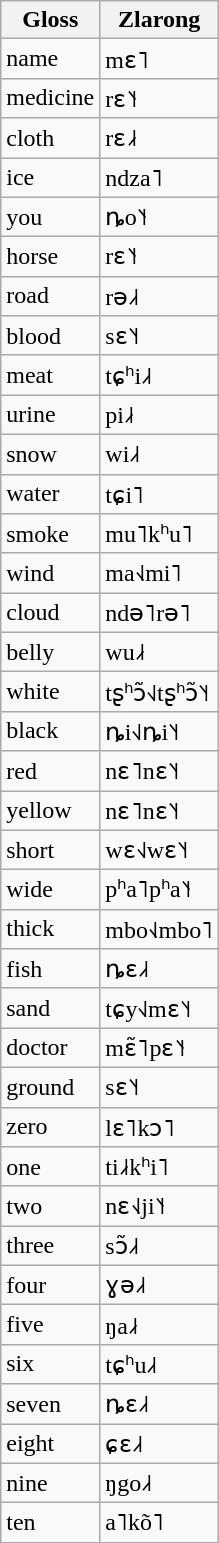<table class="wikitable" sortable">
<tr>
<th>Gloss</th>
<th>Zlarong</th>
</tr>
<tr>
<td>name</td>
<td>mɛ˥</td>
</tr>
<tr>
<td>medicine</td>
<td>rɛ˥˧</td>
</tr>
<tr>
<td>cloth</td>
<td>rɛ˩˧</td>
</tr>
<tr>
<td>ice</td>
<td>ndza˥</td>
</tr>
<tr>
<td>you</td>
<td>ȵo˥˧</td>
</tr>
<tr>
<td>horse</td>
<td>rɛ˥˧</td>
</tr>
<tr>
<td>road</td>
<td>rə˩˧</td>
</tr>
<tr>
<td>blood</td>
<td>sɛ˥˧</td>
</tr>
<tr>
<td>meat</td>
<td>tɕʰi˩˧</td>
</tr>
<tr>
<td>urine</td>
<td>pi˩˧</td>
</tr>
<tr>
<td>snow</td>
<td>wi˩˧</td>
</tr>
<tr>
<td>water</td>
<td>tɕi˥</td>
</tr>
<tr>
<td>smoke</td>
<td>mu˥kʰu˥</td>
</tr>
<tr>
<td>wind</td>
<td>ma˧˩mi˥</td>
</tr>
<tr>
<td>cloud</td>
<td>ndə˥rə˥</td>
</tr>
<tr>
<td>belly</td>
<td>wu˩˧</td>
</tr>
<tr>
<td>white</td>
<td>tʂʰɔ̃˧˩tʂʰɔ̃˥˧</td>
</tr>
<tr>
<td>black</td>
<td>ȵi˧˩ȵi˥˧</td>
</tr>
<tr>
<td>red</td>
<td>nɛ˥nɛ˥˧</td>
</tr>
<tr>
<td>yellow</td>
<td>nɛ˥nɛ˥˧</td>
</tr>
<tr>
<td>short</td>
<td>wɛ˧˩wɛ˥˧</td>
</tr>
<tr>
<td>wide</td>
<td>pʰa˥pʰa˥˧</td>
</tr>
<tr>
<td>thick</td>
<td>mbo˧˩mbo˥</td>
</tr>
<tr>
<td>fish</td>
<td>ȵɛ˩˧</td>
</tr>
<tr>
<td>sand</td>
<td>tɕy˧˩mɛ˥˧</td>
</tr>
<tr>
<td>doctor</td>
<td>mɛ̃˥pɛ˥˧</td>
</tr>
<tr>
<td>ground</td>
<td>sɛ˥˧</td>
</tr>
<tr>
<td>zero</td>
<td>lɛ˥kɔ˥</td>
</tr>
<tr>
<td>one</td>
<td>ti˩˧kʰi˥</td>
</tr>
<tr>
<td>two</td>
<td>nɛ˧˩ji˥˧</td>
</tr>
<tr>
<td>three</td>
<td>sɔ̃˩˧</td>
</tr>
<tr>
<td>four</td>
<td>ɣə˩˧</td>
</tr>
<tr>
<td>five</td>
<td>ŋa˩˧</td>
</tr>
<tr>
<td>six</td>
<td>tɕʰu˩˧</td>
</tr>
<tr>
<td>seven</td>
<td>ȵɛ˩˧</td>
</tr>
<tr>
<td>eight</td>
<td>ɕɛ˩˧</td>
</tr>
<tr>
<td>nine</td>
<td>ŋgo˩˧</td>
</tr>
<tr>
<td>ten</td>
<td>a˥kõ˥</td>
</tr>
</table>
